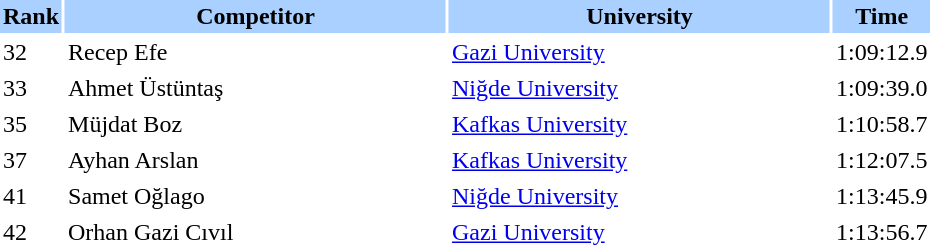<table border="0" cellspacing="2" cellpadding="2">
<tr bgcolor=AAD0FF>
<th width=20>Rank</th>
<th width=250>Competitor</th>
<th width=250>University</th>
<th width=50>Time</th>
</tr>
<tr>
<td>32</td>
<td>Recep Efe</td>
<td><a href='#'>Gazi University</a></td>
<td>1:09:12.9</td>
</tr>
<tr>
<td>33</td>
<td>Ahmet Üstüntaş</td>
<td><a href='#'>Niğde University</a></td>
<td>1:09:39.0</td>
</tr>
<tr>
<td>35</td>
<td>Müjdat Boz</td>
<td><a href='#'>Kafkas University</a></td>
<td>1:10:58.7</td>
</tr>
<tr>
<td>37</td>
<td>Ayhan Arslan</td>
<td><a href='#'>Kafkas University</a></td>
<td>1:12:07.5</td>
</tr>
<tr>
<td>41</td>
<td>Samet Oğlago</td>
<td><a href='#'>Niğde University</a></td>
<td>1:13:45.9</td>
</tr>
<tr>
<td>42</td>
<td>Orhan Gazi Cıvıl</td>
<td><a href='#'>Gazi University</a></td>
<td>1:13:56.7</td>
</tr>
</table>
